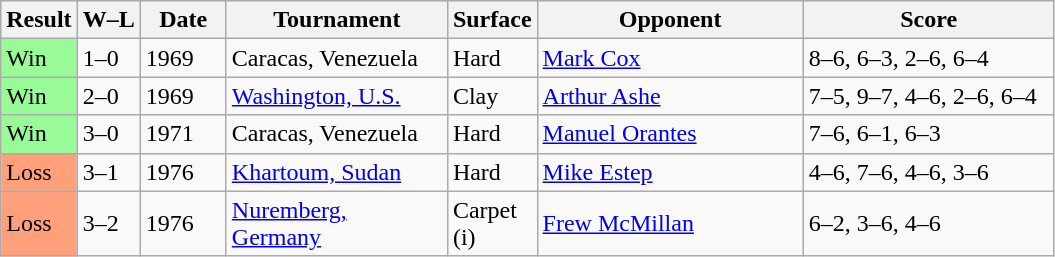<table class="sortable wikitable">
<tr>
<th>Result</th>
<th class="unsortable">W–L</th>
<th style="width:50px">Date</th>
<th style="width:140px">Tournament</th>
<th style="width:50px">Surface</th>
<th style="width:170px">Opponent</th>
<th style="width:160px" class="unsortable">Score</th>
</tr>
<tr>
<td style="background:#98fb98;">Win</td>
<td>1–0</td>
<td>1969</td>
<td>Caracas, Venezuela</td>
<td>Hard</td>
<td> <a href='#'>Mark Cox</a></td>
<td>8–6, 6–3, 2–6, 6–4</td>
</tr>
<tr>
<td style="background:#98fb98;">Win</td>
<td>2–0</td>
<td>1969</td>
<td><a href='#'>Washington, U.S.</a></td>
<td>Clay</td>
<td> <a href='#'>Arthur Ashe</a></td>
<td>7–5, 9–7, 4–6, 2–6, 6–4</td>
</tr>
<tr>
<td style="background:#98fb98;">Win</td>
<td>3–0</td>
<td>1971</td>
<td>Caracas, Venezuela</td>
<td>Hard</td>
<td> <a href='#'>Manuel Orantes</a></td>
<td>7–6, 6–1, 6–3</td>
</tr>
<tr>
<td style="background:#ffa07a;">Loss</td>
<td>3–1</td>
<td>1976</td>
<td><a href='#'>Khartoum, Sudan</a></td>
<td>Hard</td>
<td> <a href='#'>Mike Estep</a></td>
<td>4–6, 7–6, 4–6, 3–6</td>
</tr>
<tr>
<td style="background:#ffa07a;">Loss</td>
<td>3–2</td>
<td>1976</td>
<td><a href='#'>Nuremberg, Germany</a></td>
<td>Carpet (i)</td>
<td> <a href='#'>Frew McMillan</a></td>
<td>6–2, 3–6, 4–6</td>
</tr>
</table>
